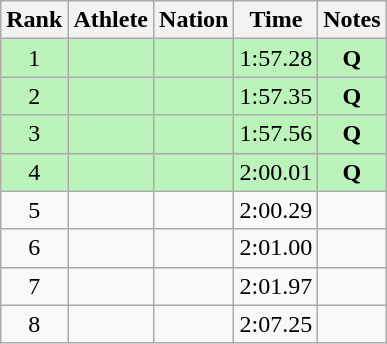<table class="wikitable sortable" style="text-align:center">
<tr>
<th>Rank</th>
<th>Athlete</th>
<th>Nation</th>
<th>Time</th>
<th>Notes</th>
</tr>
<tr bgcolor=#bbf3bb>
<td>1</td>
<td align=left></td>
<td align=left></td>
<td>1:57.28</td>
<td><strong>Q</strong></td>
</tr>
<tr bgcolor=#bbf3bb>
<td>2</td>
<td align=left></td>
<td align=left></td>
<td>1:57.35</td>
<td><strong>Q</strong></td>
</tr>
<tr bgcolor=#bbf3bb>
<td>3</td>
<td align=left></td>
<td align=left></td>
<td>1:57.56</td>
<td><strong>Q</strong></td>
</tr>
<tr bgcolor=#bbf3bb>
<td>4</td>
<td align=left></td>
<td align=left></td>
<td>2:00.01</td>
<td><strong>Q</strong></td>
</tr>
<tr>
<td>5</td>
<td align=left></td>
<td align=left></td>
<td>2:00.29</td>
<td></td>
</tr>
<tr>
<td>6</td>
<td align=left></td>
<td align=left></td>
<td>2:01.00</td>
<td></td>
</tr>
<tr>
<td>7</td>
<td align=left></td>
<td align=left></td>
<td>2:01.97</td>
<td></td>
</tr>
<tr>
<td>8</td>
<td align=left></td>
<td align=left></td>
<td>2:07.25</td>
<td></td>
</tr>
</table>
